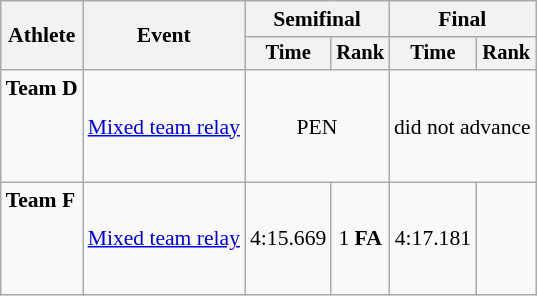<table class="wikitable" style="font-size:90%">
<tr>
<th rowspan=2>Athlete</th>
<th rowspan=2>Event</th>
<th colspan=2>Semifinal</th>
<th colspan=2>Final</th>
</tr>
<tr style="font-size:95%">
<th>Time</th>
<th>Rank</th>
<th>Time</th>
<th>Rank</th>
</tr>
<tr align=center>
<td align=left><strong>Team D</strong><br><br><br><br></td>
<td align=left><a href='#'>Mixed team relay</a></td>
<td colspan=2>PEN</td>
<td colspan=2>did not advance</td>
</tr>
<tr align=center>
<td align=left><strong>Team F</strong><br><br><br><br></td>
<td align=left><a href='#'>Mixed team relay</a></td>
<td>4:15.669</td>
<td>1 <strong>FA</strong></td>
<td>4:17.181</td>
<td></td>
</tr>
</table>
